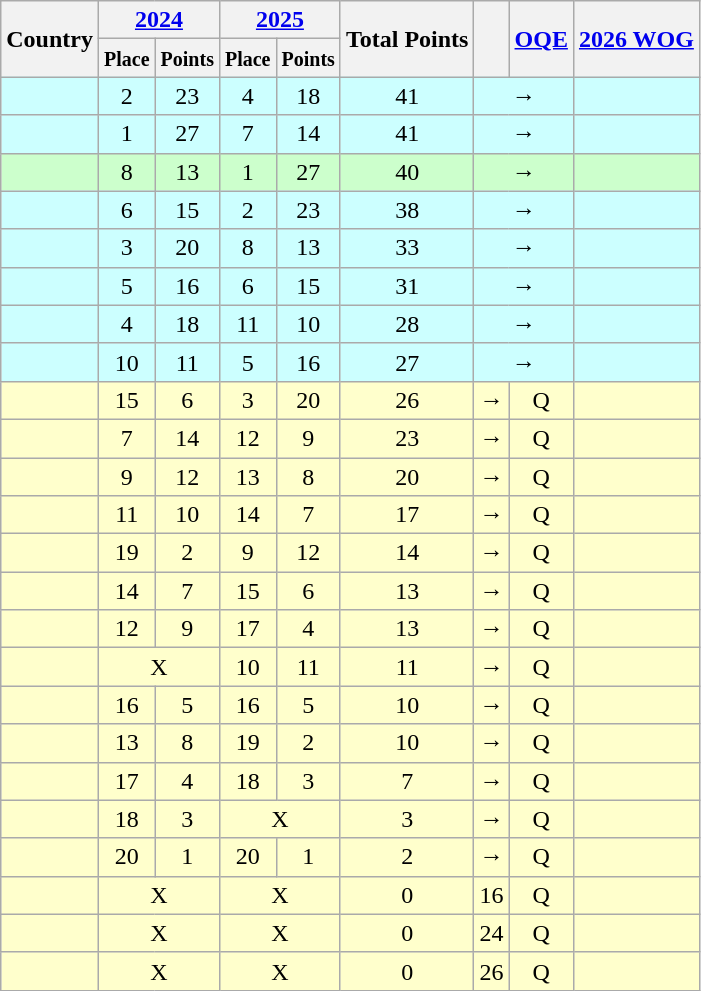<table class="wikitable sortable" style="text-align:center">
<tr>
<th rowspan=2>Country</th>
<th colspan=2><a href='#'>2024</a></th>
<th colspan=2><a href='#'>2025</a></th>
<th rowspan=2>Total Points</th>
<th rowspan=2></th>
<th rowspan=2><a href='#'>OQE</a></th>
<th rowspan=2><a href='#'>2026 WOG</a></th>
</tr>
<tr>
<th><small>Place</small></th>
<th><small>Points</small></th>
<th><small>Place</small></th>
<th><small>Points</small></th>
</tr>
<tr style="background: #ccffff">
<td align=left></td>
<td>2</td>
<td>23</td>
<td>4</td>
<td>18</td>
<td>41</td>
<td colspan=2>→</td>
<td></td>
</tr>
<tr style="background:#ccffff">
<td align=left></td>
<td>1</td>
<td>27</td>
<td>7</td>
<td>14</td>
<td>41</td>
<td colspan=2>→</td>
<td></td>
</tr>
<tr style="background:#ccffcc">
<td align=left></td>
<td>8</td>
<td>13</td>
<td>1</td>
<td>27</td>
<td>40</td>
<td colspan=2>→</td>
<td></td>
</tr>
<tr style="background:#ccffff">
<td align=left></td>
<td>6</td>
<td>15</td>
<td>2</td>
<td>23</td>
<td>38</td>
<td colspan=2>→</td>
<td></td>
</tr>
<tr style="background:#ccffff">
<td align=left></td>
<td>3</td>
<td>20</td>
<td>8</td>
<td>13</td>
<td>33</td>
<td colspan=2>→</td>
<td></td>
</tr>
<tr style="background:#ccffff">
<td align=left></td>
<td>5</td>
<td>16</td>
<td>6</td>
<td>15</td>
<td>31</td>
<td colspan=2>→</td>
<td></td>
</tr>
<tr style="background:#ccffff">
<td align=left></td>
<td>4</td>
<td>18</td>
<td>11</td>
<td>10</td>
<td>28</td>
<td colspan=2>→</td>
<td></td>
</tr>
<tr style="background:#ccffff">
<td align=left></td>
<td>10</td>
<td>11</td>
<td>5</td>
<td>16</td>
<td>27</td>
<td colspan=2>→</td>
<td></td>
</tr>
<tr style="background:#ffffcc">
<td align=left></td>
<td>15</td>
<td>6</td>
<td>3</td>
<td>20</td>
<td>26</td>
<td>→</td>
<td>Q</td>
<td></td>
</tr>
<tr style="background:#ffffcc">
<td align=left></td>
<td>7</td>
<td>14</td>
<td>12</td>
<td>9</td>
<td>23</td>
<td>→</td>
<td>Q</td>
<td></td>
</tr>
<tr style="background:#ffffcc">
<td align=left></td>
<td>9</td>
<td>12</td>
<td>13</td>
<td>8</td>
<td>20</td>
<td>→</td>
<td>Q</td>
<td></td>
</tr>
<tr style="background:#ffffcc">
<td align=left></td>
<td>11</td>
<td>10</td>
<td>14</td>
<td>7</td>
<td>17</td>
<td>→</td>
<td>Q</td>
<td></td>
</tr>
<tr style="background:#ffffcc">
<td align=left></td>
<td>19</td>
<td>2</td>
<td>9</td>
<td>12</td>
<td>14</td>
<td>→</td>
<td>Q</td>
<td></td>
</tr>
<tr style="background:#ffffcc">
<td align=left></td>
<td>14</td>
<td>7</td>
<td>15</td>
<td>6</td>
<td>13</td>
<td>→</td>
<td>Q</td>
<td></td>
</tr>
<tr style="background:#ffffcc">
<td align=left></td>
<td>12</td>
<td>9</td>
<td>17</td>
<td>4</td>
<td>13</td>
<td>→</td>
<td>Q</td>
<td></td>
</tr>
<tr style="background:#ffffcc">
<td align=left></td>
<td colspan=2>X</td>
<td>10</td>
<td>11</td>
<td>11</td>
<td>→</td>
<td>Q</td>
<td></td>
</tr>
<tr style="background:#ffffcc">
<td align=left></td>
<td>16</td>
<td>5</td>
<td>16</td>
<td>5</td>
<td>10</td>
<td>→</td>
<td>Q</td>
<td></td>
</tr>
<tr style="background:#ffffcc">
<td align=left></td>
<td>13</td>
<td>8</td>
<td>19</td>
<td>2</td>
<td>10</td>
<td>→</td>
<td>Q</td>
<td></td>
</tr>
<tr style="background:#ffffcc">
<td align=left></td>
<td>17</td>
<td>4</td>
<td>18</td>
<td>3</td>
<td>7</td>
<td>→</td>
<td>Q</td>
<td></td>
</tr>
<tr style="background:#ffffcc">
<td align=left></td>
<td>18</td>
<td>3</td>
<td colspan=2>X</td>
<td>3</td>
<td>→</td>
<td>Q</td>
<td></td>
</tr>
<tr style="background:#ffffcc">
<td align=left></td>
<td>20</td>
<td>1</td>
<td>20</td>
<td>1</td>
<td>2</td>
<td>→</td>
<td>Q</td>
<td></td>
</tr>
<tr style="background:#ffffcc">
<td align=left></td>
<td colspan=2>X</td>
<td colspan=2>X</td>
<td>0</td>
<td>16</td>
<td>Q</td>
<td></td>
</tr>
<tr style="background:#ffffcc">
<td align=left></td>
<td colspan=2>X</td>
<td colspan=2>X</td>
<td>0</td>
<td>24</td>
<td>Q</td>
<td></td>
</tr>
<tr style="background:#ffffcc">
<td align=left></td>
<td colspan=2>X</td>
<td colspan=2>X</td>
<td>0</td>
<td>26</td>
<td>Q</td>
<td></td>
</tr>
</table>
